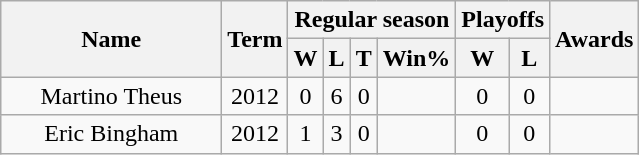<table class="wikitable">
<tr>
<th rowspan="2" style="width:140px;">Name</th>
<th rowspan="2">Term</th>
<th colspan="4">Regular season</th>
<th colspan="2">Playoffs</th>
<th rowspan="2">Awards</th>
</tr>
<tr>
<th>W</th>
<th>L</th>
<th>T</th>
<th>Win%</th>
<th>W</th>
<th>L</th>
</tr>
<tr>
<td style="text-align:center;">Martino Theus</td>
<td style="text-align:center;">2012</td>
<td style="text-align:center;">0</td>
<td style="text-align:center;">6</td>
<td style="text-align:center;">0</td>
<td style="text-align:center;"></td>
<td style="text-align:center;">0</td>
<td style="text-align:center;">0</td>
<td style="text-align:center;"></td>
</tr>
<tr>
<td style="text-align:center;">Eric Bingham</td>
<td style="text-align:center;">2012</td>
<td style="text-align:center;">1</td>
<td style="text-align:center;">3</td>
<td style="text-align:center;">0</td>
<td style="text-align:center;"></td>
<td style="text-align:center;">0</td>
<td style="text-align:center;">0</td>
<td style="text-align:center;"></td>
</tr>
</table>
